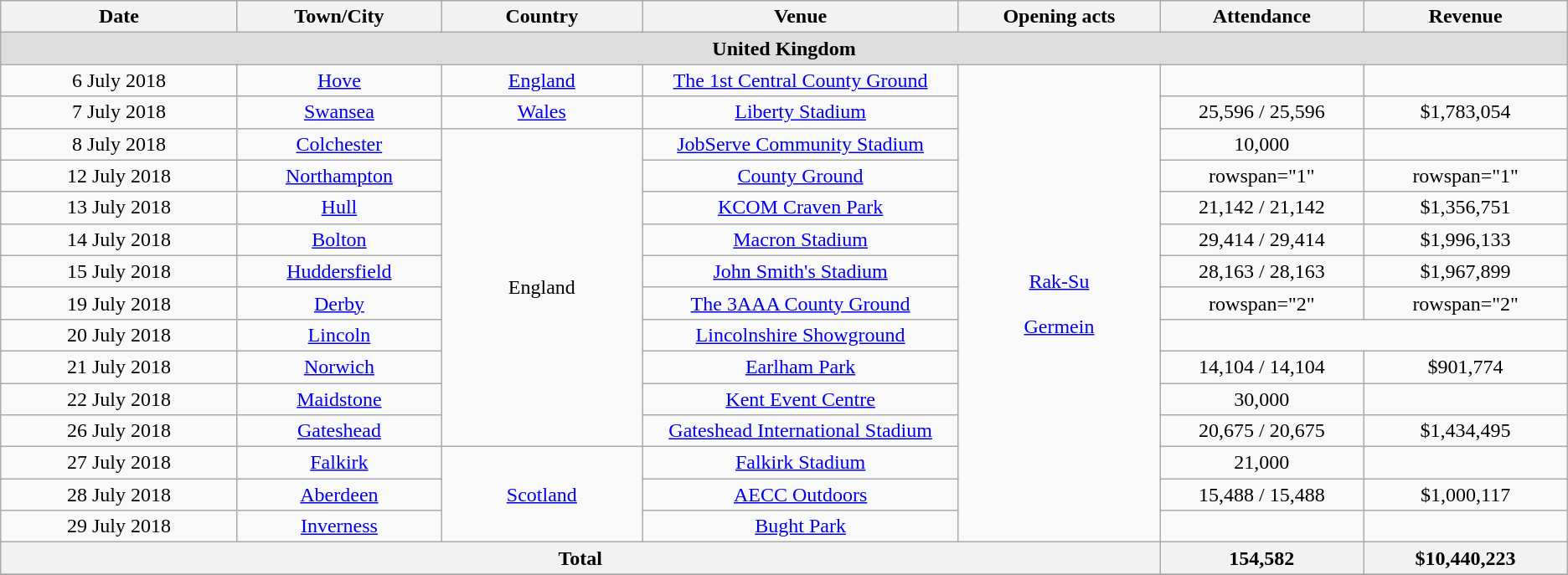<table class="wikitable" style="text-align:center;">
<tr>
<th scope="col" style="width:12em;">Date</th>
<th scope="col" style="width:10em;">Town/City</th>
<th scope="col" style="width:10em;">Country</th>
<th scope="col" style="width:16em;">Venue</th>
<th scope="col" style="width:10em;">Opening acts</th>
<th scope="col" style="width:10em;">Attendance</th>
<th scope="col" style="width:10em;">Revenue</th>
</tr>
<tr>
<td colspan="7" style="background:#ddd;"><strong>United Kingdom</strong></td>
</tr>
<tr>
<td>6 July 2018</td>
<td><a href='#'>Hove</a></td>
<td><a href='#'>England</a></td>
<td><a href='#'>The 1st Central County Ground</a></td>
<td rowspan="15"><a href='#'>Rak-Su</a><br><br><a href='#'>Germein</a></td>
<td></td>
<td></td>
</tr>
<tr>
<td>7 July 2018</td>
<td><a href='#'>Swansea</a></td>
<td><a href='#'>Wales</a></td>
<td><a href='#'>Liberty Stadium</a></td>
<td>25,596 / 25,596</td>
<td>$1,783,054</td>
</tr>
<tr>
<td>8 July 2018</td>
<td><a href='#'>Colchester</a></td>
<td rowspan="10">England</td>
<td><a href='#'>JobServe Community Stadium</a></td>
<td>10,000</td>
<td></td>
</tr>
<tr>
<td>12 July 2018</td>
<td><a href='#'>Northampton</a></td>
<td><a href='#'>County Ground</a></td>
<td>rowspan="1"  </td>
<td>rowspan="1"  </td>
</tr>
<tr>
<td>13 July 2018</td>
<td><a href='#'>Hull</a></td>
<td><a href='#'>KCOM Craven Park</a></td>
<td>21,142 / 21,142</td>
<td>$1,356,751</td>
</tr>
<tr>
<td>14 July 2018</td>
<td><a href='#'>Bolton</a></td>
<td><a href='#'>Macron Stadium</a></td>
<td>29,414 / 29,414</td>
<td>$1,996,133</td>
</tr>
<tr>
<td>15 July 2018</td>
<td><a href='#'>Huddersfield</a></td>
<td><a href='#'>John Smith's Stadium</a></td>
<td>28,163 / 28,163</td>
<td>$1,967,899</td>
</tr>
<tr>
<td>19 July 2018</td>
<td><a href='#'>Derby</a></td>
<td><a href='#'>The 3AAA County Ground</a></td>
<td>rowspan="2"  </td>
<td>rowspan="2"  </td>
</tr>
<tr>
<td>20 July 2018</td>
<td><a href='#'>Lincoln</a></td>
<td><a href='#'>Lincolnshire Showground</a></td>
</tr>
<tr>
<td>21 July 2018</td>
<td><a href='#'>Norwich</a></td>
<td><a href='#'>Earlham Park</a></td>
<td>14,104 / 14,104</td>
<td>$901,774</td>
</tr>
<tr>
<td>22 July 2018</td>
<td><a href='#'>Maidstone</a></td>
<td><a href='#'>Kent Event Centre</a></td>
<td>30,000</td>
<td></td>
</tr>
<tr>
<td>26 July 2018</td>
<td><a href='#'>Gateshead</a></td>
<td><a href='#'>Gateshead International Stadium</a></td>
<td>20,675 / 20,675</td>
<td>$1,434,495</td>
</tr>
<tr>
<td>27 July 2018</td>
<td><a href='#'>Falkirk</a></td>
<td rowspan="3"><a href='#'>Scotland</a></td>
<td><a href='#'>Falkirk Stadium</a></td>
<td>21,000</td>
<td></td>
</tr>
<tr>
<td>28 July 2018</td>
<td><a href='#'>Aberdeen</a></td>
<td><a href='#'>AECC Outdoors</a></td>
<td>15,488 / 15,488</td>
<td>$1,000,117</td>
</tr>
<tr>
<td>29 July 2018</td>
<td><a href='#'>Inverness</a></td>
<td><a href='#'>Bught Park</a></td>
<td></td>
<td></td>
</tr>
<tr>
<th colspan="5">Total</th>
<th>154,582</th>
<th>$10,440,223</th>
</tr>
<tr>
</tr>
</table>
